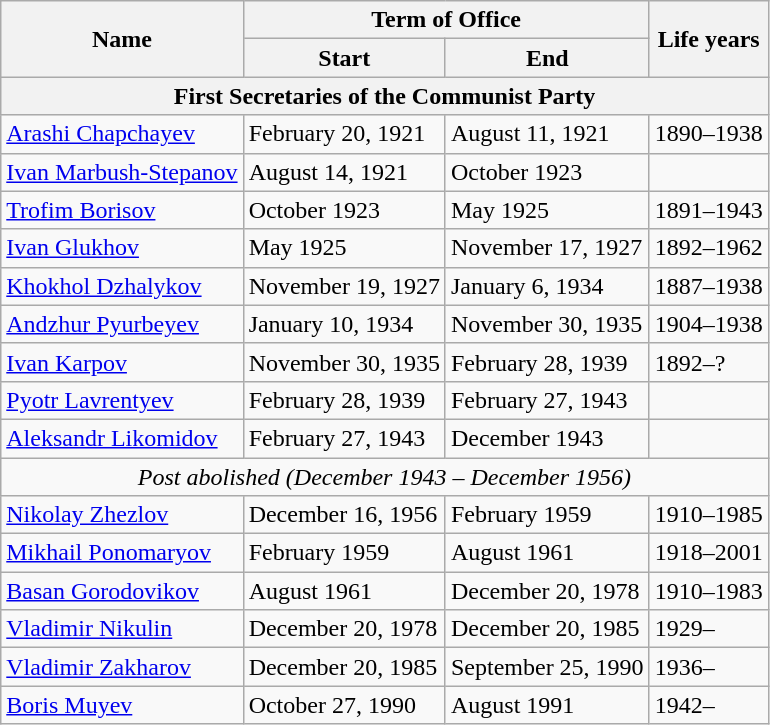<table class="wikitable">
<tr>
<th rowspan="2">Name</th>
<th colspan="2">Term of Office</th>
<th rowspan="2">Life years</th>
</tr>
<tr>
<th>Start</th>
<th>End</th>
</tr>
<tr>
<th colspan="4">First Secretaries of the Communist Party</th>
</tr>
<tr>
<td><a href='#'>Arashi Chapchayev</a></td>
<td>February 20, 1921</td>
<td>August 11, 1921</td>
<td>1890–1938</td>
</tr>
<tr>
<td><a href='#'>Ivan Marbush-Stepanov</a></td>
<td>August 14, 1921</td>
<td>October 1923</td>
<td></td>
</tr>
<tr>
<td><a href='#'>Trofim Borisov</a></td>
<td>October 1923</td>
<td>May 1925</td>
<td>1891–1943</td>
</tr>
<tr>
<td><a href='#'>Ivan Glukhov</a></td>
<td>May 1925</td>
<td>November 17, 1927</td>
<td>1892–1962</td>
</tr>
<tr>
<td><a href='#'>Khokhol Dzhalykov</a></td>
<td>November 19, 1927</td>
<td>January 6, 1934</td>
<td>1887–1938</td>
</tr>
<tr>
<td><a href='#'>Andzhur Pyurbeyev</a></td>
<td>January 10, 1934</td>
<td>November 30, 1935</td>
<td>1904–1938</td>
</tr>
<tr>
<td><a href='#'>Ivan Karpov</a></td>
<td>November 30, 1935</td>
<td>February 28, 1939</td>
<td>1892–?</td>
</tr>
<tr>
<td><a href='#'>Pyotr Lavrentyev</a></td>
<td>February 28, 1939</td>
<td>February 27, 1943</td>
<td></td>
</tr>
<tr>
<td><a href='#'>Aleksandr Likomidov</a></td>
<td>February 27, 1943</td>
<td>December 1943</td>
<td></td>
</tr>
<tr>
<td colspan="4" align="center"><em>Post abolished (December 1943 – December 1956)</em></td>
</tr>
<tr>
<td><a href='#'>Nikolay Zhezlov</a></td>
<td>December 16, 1956</td>
<td>February 1959</td>
<td>1910–1985</td>
</tr>
<tr>
<td><a href='#'>Mikhail Ponomaryov</a></td>
<td>February 1959</td>
<td>August 1961</td>
<td>1918–2001</td>
</tr>
<tr>
<td><a href='#'>Basan Gorodovikov</a></td>
<td>August 1961</td>
<td>December 20, 1978</td>
<td>1910–1983</td>
</tr>
<tr>
<td><a href='#'>Vladimir Nikulin</a></td>
<td>December 20, 1978</td>
<td>December 20, 1985</td>
<td>1929–</td>
</tr>
<tr>
<td><a href='#'>Vladimir Zakharov</a></td>
<td>December 20, 1985</td>
<td>September 25, 1990</td>
<td>1936–</td>
</tr>
<tr>
<td><a href='#'>Boris Muyev</a></td>
<td>October 27, 1990</td>
<td>August 1991</td>
<td>1942–</td>
</tr>
</table>
